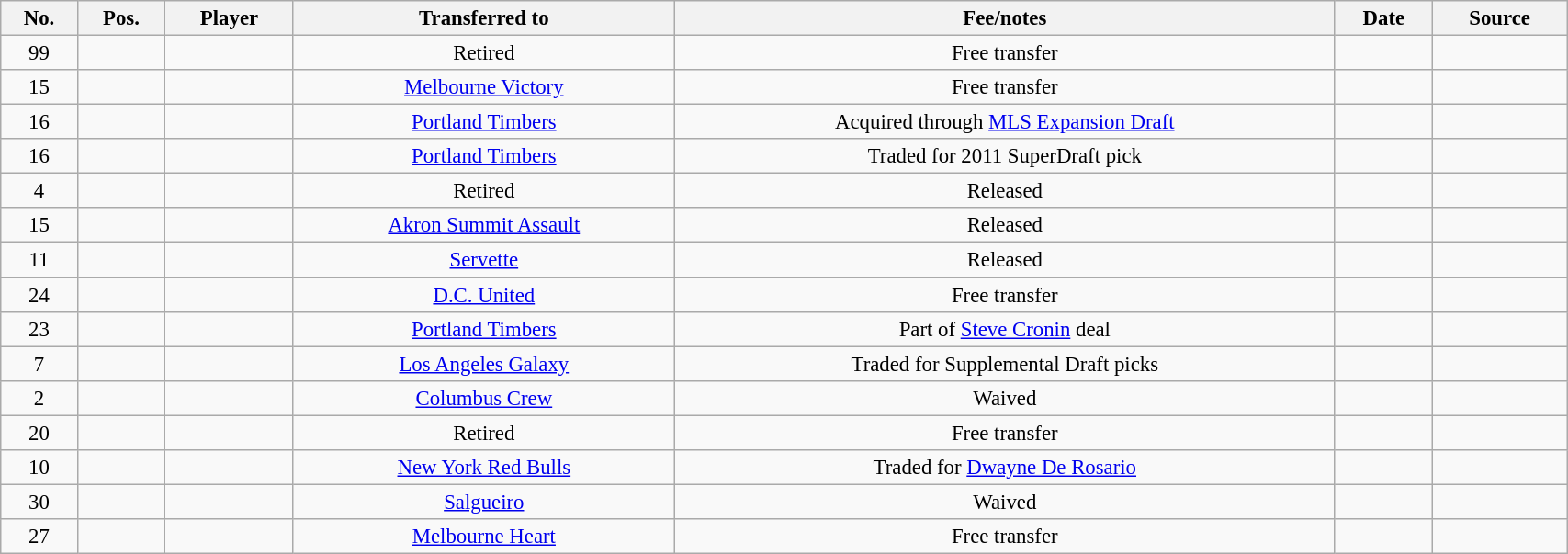<table class="wikitable sortable" style="width:90%;text-align:center;font-size:95%">
<tr>
<th>No.</th>
<th>Pos.</th>
<th>Player</th>
<th>Transferred to</th>
<th>Fee/notes</th>
<th>Date</th>
<th>Source</th>
</tr>
<tr>
<td>99</td>
<td align=center></td>
<td></td>
<td>Retired</td>
<td>Free transfer</td>
<td></td>
<td></td>
</tr>
<tr>
<td>15</td>
<td align=center></td>
<td></td>
<td> <a href='#'>Melbourne Victory</a></td>
<td>Free transfer</td>
<td></td>
<td></td>
</tr>
<tr>
<td>16</td>
<td align=center></td>
<td></td>
<td> <a href='#'>Portland Timbers</a></td>
<td>Acquired through <a href='#'>MLS Expansion Draft</a></td>
<td></td>
<td></td>
</tr>
<tr>
<td>16</td>
<td align=center></td>
<td></td>
<td> <a href='#'>Portland Timbers</a></td>
<td>Traded for 2011 SuperDraft pick</td>
<td></td>
<td></td>
</tr>
<tr>
<td>4</td>
<td align=center></td>
<td></td>
<td>Retired</td>
<td>Released</td>
<td></td>
<td></td>
</tr>
<tr>
<td>15</td>
<td align=center></td>
<td></td>
<td> <a href='#'>Akron Summit Assault</a></td>
<td>Released</td>
<td></td>
<td></td>
</tr>
<tr>
<td>11</td>
<td align=center></td>
<td></td>
<td> <a href='#'>Servette</a></td>
<td>Released</td>
<td></td>
<td></td>
</tr>
<tr>
<td>24</td>
<td align=center></td>
<td></td>
<td> <a href='#'>D.C. United</a></td>
<td>Free transfer</td>
<td></td>
<td></td>
</tr>
<tr>
<td>23</td>
<td align=center></td>
<td></td>
<td> <a href='#'>Portland Timbers</a></td>
<td>Part of <a href='#'>Steve Cronin</a> deal</td>
<td></td>
<td></td>
</tr>
<tr>
<td>7</td>
<td align=center></td>
<td></td>
<td> <a href='#'>Los Angeles Galaxy</a></td>
<td>Traded for Supplemental Draft picks</td>
<td></td>
<td></td>
</tr>
<tr>
<td>2</td>
<td align=center></td>
<td></td>
<td> <a href='#'>Columbus Crew</a></td>
<td>Waived</td>
<td></td>
<td></td>
</tr>
<tr>
<td>20</td>
<td align=center></td>
<td></td>
<td>Retired</td>
<td>Free transfer</td>
<td></td>
<td></td>
</tr>
<tr>
<td>10</td>
<td align=center></td>
<td></td>
<td> <a href='#'>New York Red Bulls</a></td>
<td>Traded for <a href='#'>Dwayne De Rosario</a></td>
<td></td>
<td></td>
</tr>
<tr>
<td>30</td>
<td align=center></td>
<td></td>
<td> <a href='#'>Salgueiro</a></td>
<td>Waived</td>
<td></td>
<td></td>
</tr>
<tr>
<td>27</td>
<td align=center></td>
<td></td>
<td> <a href='#'>Melbourne Heart</a></td>
<td>Free transfer</td>
<td></td>
<td></td>
</tr>
</table>
